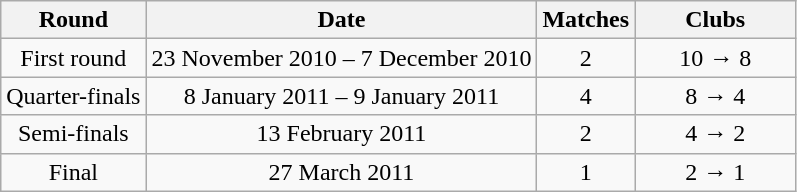<table class="wikitable">
<tr>
<th>Round</th>
<th>Date</th>
<th>Matches</th>
<th width=100>Clubs</th>
</tr>
<tr align=center>
<td>First round</td>
<td>23 November 2010 – 7 December 2010</td>
<td>2</td>
<td>10 → 8</td>
</tr>
<tr align=center>
<td>Quarter-finals</td>
<td>8 January 2011 – 9 January 2011</td>
<td>4</td>
<td>8 → 4</td>
</tr>
<tr align=center>
<td>Semi-finals</td>
<td>13 February 2011</td>
<td>2</td>
<td>4 → 2</td>
</tr>
<tr align=center>
<td>Final</td>
<td>27 March 2011</td>
<td>1</td>
<td>2 → 1</td>
</tr>
</table>
